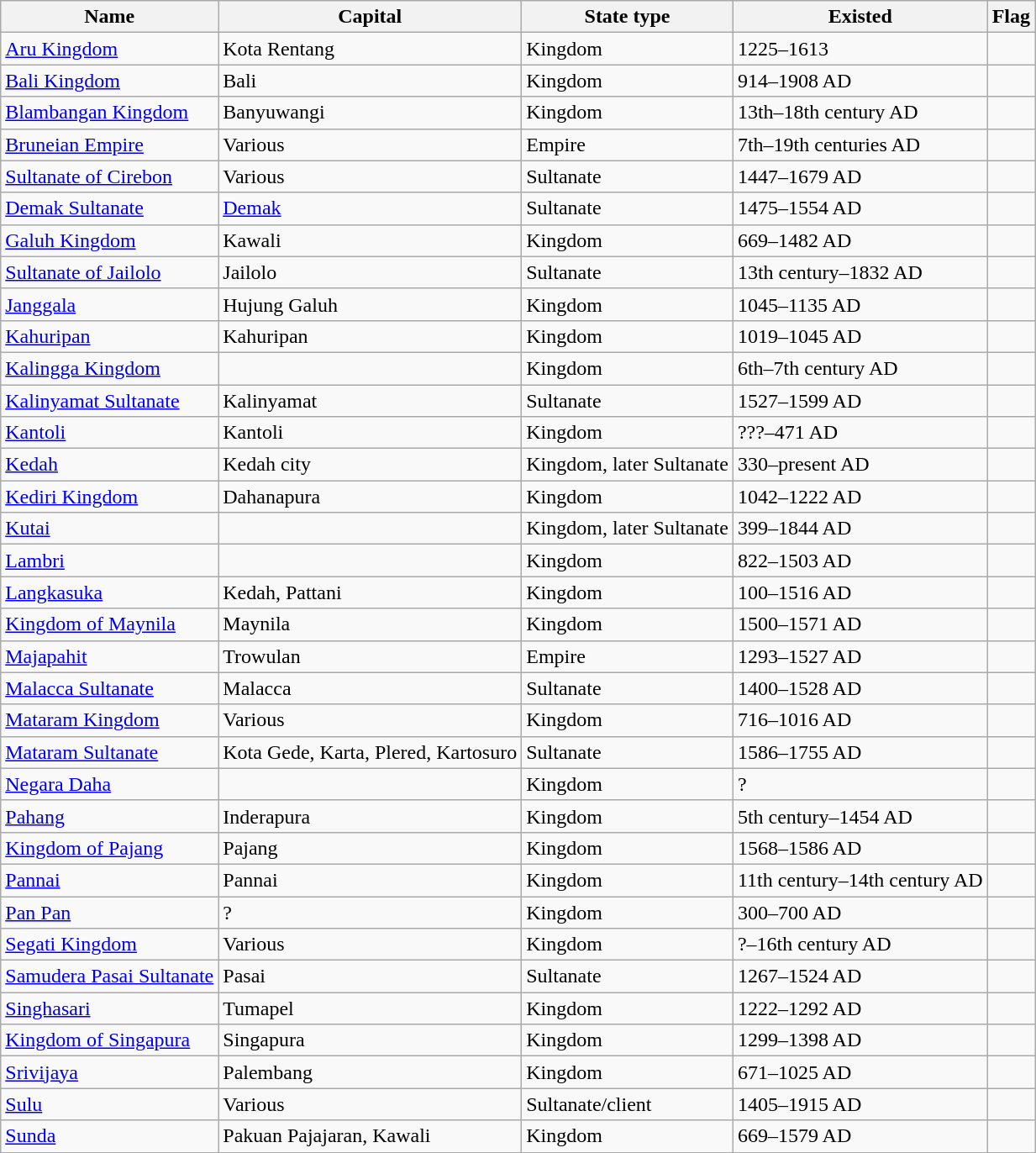<table class="wikitable sortable" border="1">
<tr>
<th>Name</th>
<th>Capital</th>
<th>State type</th>
<th>Existed</th>
<th>Flag</th>
</tr>
<tr>
<td><a href='#'>Aru Kingdom</a></td>
<td>Kota Rentang</td>
<td>Kingdom</td>
<td>1225–1613</td>
</tr>
<tr>
<td><a href='#'>Bali Kingdom</a></td>
<td>Bali</td>
<td>Kingdom</td>
<td>914–1908 AD</td>
<td></td>
</tr>
<tr>
<td><a href='#'>Blambangan Kingdom</a></td>
<td>Banyuwangi</td>
<td>Kingdom</td>
<td>13th–18th century AD</td>
<td></td>
</tr>
<tr>
<td><a href='#'>Bruneian Empire</a></td>
<td>Various</td>
<td>Empire</td>
<td>7th–19th centuries AD</td>
<td></td>
</tr>
<tr>
<td><a href='#'>Sultanate of Cirebon</a></td>
<td>Various</td>
<td>Sultanate</td>
<td>1447–1679 AD</td>
<td></td>
</tr>
<tr>
<td><a href='#'>Demak Sultanate</a></td>
<td><a href='#'>Demak</a></td>
<td>Sultanate</td>
<td>1475–1554 AD</td>
<td></td>
</tr>
<tr>
<td><a href='#'>Galuh Kingdom</a></td>
<td>Kawali</td>
<td>Kingdom</td>
<td>669–1482 AD</td>
<td></td>
</tr>
<tr>
<td><a href='#'>Sultanate of Jailolo</a></td>
<td>Jailolo</td>
<td>Sultanate</td>
<td>13th century–1832 AD</td>
<td></td>
</tr>
<tr>
<td><a href='#'>Janggala</a></td>
<td>Hujung Galuh</td>
<td>Kingdom</td>
<td>1045–1135 AD</td>
<td></td>
</tr>
<tr>
<td><a href='#'>Kahuripan</a></td>
<td>Kahuripan</td>
<td>Kingdom</td>
<td>1019–1045 AD</td>
<td></td>
</tr>
<tr>
<td><a href='#'>Kalingga Kingdom</a></td>
<td></td>
<td>Kingdom</td>
<td>6th–7th century AD</td>
<td></td>
</tr>
<tr>
<td><a href='#'>Kalinyamat Sultanate</a></td>
<td>Kalinyamat</td>
<td>Sultanate</td>
<td>1527–1599 AD</td>
<td></td>
</tr>
<tr>
<td><a href='#'>Kantoli</a></td>
<td>Kantoli</td>
<td>Kingdom</td>
<td>???–471 AD</td>
<td></td>
</tr>
<tr>
<td><a href='#'>Kedah</a></td>
<td>Kedah city</td>
<td>Kingdom, later Sultanate</td>
<td>330–present AD</td>
<td></td>
</tr>
<tr>
<td><a href='#'>Kediri Kingdom</a></td>
<td>Dahanapura</td>
<td>Kingdom</td>
<td>1042–1222 AD</td>
<td></td>
</tr>
<tr>
<td><a href='#'>Kutai</a></td>
<td></td>
<td>Kingdom, later Sultanate</td>
<td>399–1844 AD</td>
<td></td>
</tr>
<tr>
<td><a href='#'>Lambri</a></td>
<td></td>
<td>Kingdom</td>
<td>822–1503 AD</td>
<td></td>
</tr>
<tr>
<td><a href='#'>Langkasuka</a></td>
<td>Kedah, Pattani</td>
<td>Kingdom</td>
<td>100–1516 AD</td>
<td></td>
</tr>
<tr>
<td><a href='#'>Kingdom of Maynila</a></td>
<td>Maynila</td>
<td>Kingdom</td>
<td>1500–1571 AD</td>
<td></td>
</tr>
<tr>
<td><a href='#'>Majapahit</a></td>
<td>Trowulan</td>
<td>Empire</td>
<td>1293–1527 AD</td>
<td></td>
</tr>
<tr>
<td><a href='#'>Malacca Sultanate</a></td>
<td>Malacca</td>
<td>Sultanate</td>
<td>1400–1528 AD</td>
<td></td>
</tr>
<tr>
<td><a href='#'>Mataram Kingdom</a></td>
<td>Various</td>
<td>Kingdom</td>
<td>716–1016 AD</td>
<td></td>
</tr>
<tr>
<td><a href='#'>Mataram Sultanate</a></td>
<td>Kota Gede, Karta, Plered, Kartosuro</td>
<td>Sultanate</td>
<td>1586–1755 AD</td>
<td></td>
</tr>
<tr>
<td><a href='#'>Negara Daha</a></td>
<td></td>
<td>Kingdom</td>
<td>?</td>
<td></td>
</tr>
<tr>
<td><a href='#'>Pahang</a></td>
<td>Inderapura</td>
<td>Kingdom</td>
<td>5th century–1454 AD</td>
<td></td>
</tr>
<tr>
<td><a href='#'>Kingdom of Pajang</a></td>
<td>Pajang</td>
<td>Kingdom</td>
<td>1568–1586 AD</td>
<td></td>
</tr>
<tr>
<td><a href='#'>Pannai</a></td>
<td>Pannai</td>
<td>Kingdom</td>
<td>11th century–14th century AD</td>
<td></td>
</tr>
<tr>
<td><a href='#'>Pan Pan</a></td>
<td>?</td>
<td>Kingdom</td>
<td>300–700 AD</td>
<td></td>
</tr>
<tr>
<td><a href='#'>Segati Kingdom</a></td>
<td>Various</td>
<td>Kingdom</td>
<td>?–16th century AD</td>
<td></td>
</tr>
<tr>
<td><a href='#'>Samudera Pasai Sultanate</a></td>
<td>Pasai</td>
<td>Sultanate</td>
<td>1267–1524 AD</td>
<td></td>
</tr>
<tr>
<td><a href='#'>Singhasari</a></td>
<td>Tumapel</td>
<td>Kingdom</td>
<td>1222–1292 AD</td>
<td></td>
</tr>
<tr>
<td><a href='#'>Kingdom of Singapura</a></td>
<td>Singapura</td>
<td>Kingdom</td>
<td>1299–1398 AD</td>
<td></td>
</tr>
<tr>
<td><a href='#'>Srivijaya</a></td>
<td>Palembang</td>
<td>Kingdom</td>
<td>671–1025 AD</td>
<td></td>
</tr>
<tr>
<td><a href='#'>Sulu</a></td>
<td>Various</td>
<td>Sultanate/client</td>
<td>1405–1915 AD</td>
<td></td>
</tr>
<tr>
<td><a href='#'>Sunda</a></td>
<td>Pakuan Pajajaran, Kawali</td>
<td>Kingdom</td>
<td>669–1579 AD</td>
<td></td>
</tr>
</table>
